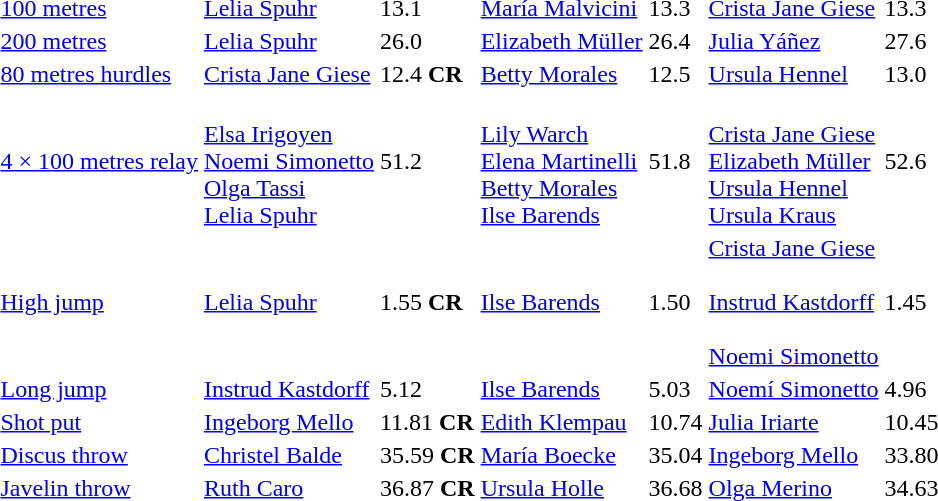<table>
<tr>
<td><a href='#'>100 metres</a></td>
<td><a href='#'>Lelia Spuhr</a><br> </td>
<td>13.1</td>
<td><a href='#'>María Malvicini</a><br> </td>
<td>13.3</td>
<td><a href='#'>Crista Jane Giese</a><br> </td>
<td>13.3</td>
</tr>
<tr>
<td><a href='#'>200 metres</a></td>
<td><a href='#'>Lelia Spuhr</a><br> </td>
<td>26.0</td>
<td><a href='#'>Elizabeth Müller</a><br> </td>
<td>26.4</td>
<td><a href='#'>Julia Yáñez</a><br> </td>
<td>27.6</td>
</tr>
<tr>
<td><a href='#'>80 metres hurdles</a></td>
<td><a href='#'>Crista Jane Giese</a><br> </td>
<td>12.4 <strong>CR</strong></td>
<td><a href='#'>Betty Morales</a><br> </td>
<td>12.5</td>
<td><a href='#'>Ursula Hennel</a><br> </td>
<td>13.0</td>
</tr>
<tr>
<td><a href='#'>4 × 100 metres relay</a></td>
<td><br><a href='#'>Elsa Irigoyen</a><br><a href='#'>Noemi Simonetto</a><br><a href='#'>Olga Tassi</a><br><a href='#'>Lelia Spuhr</a></td>
<td>51.2</td>
<td><br><a href='#'>Lily Warch</a><br><a href='#'>Elena Martinelli</a><br><a href='#'>Betty Morales</a><br><a href='#'>Ilse Barends</a></td>
<td>51.8</td>
<td><br><a href='#'>Crista Jane Giese</a><br><a href='#'>Elizabeth Müller</a><br><a href='#'>Ursula Hennel</a><br><a href='#'>Ursula Kraus</a></td>
<td>52.6</td>
</tr>
<tr>
<td><a href='#'>High jump</a></td>
<td><a href='#'>Lelia Spuhr</a><br> </td>
<td>1.55 <strong>CR</strong></td>
<td><a href='#'>Ilse Barends</a><br> </td>
<td>1.50</td>
<td><a href='#'>Crista Jane Giese</a><br> <br> <a href='#'>Instrud Kastdorff</a><br> <br> <a href='#'>Noemi Simonetto</a><br> </td>
<td>1.45</td>
</tr>
<tr>
<td><a href='#'>Long jump</a></td>
<td><a href='#'>Instrud Kastdorff</a><br> </td>
<td>5.12</td>
<td><a href='#'>Ilse Barends</a><br> </td>
<td>5.03</td>
<td><a href='#'>Noemí Simonetto</a><br> </td>
<td>4.96</td>
</tr>
<tr>
<td><a href='#'>Shot put</a></td>
<td><a href='#'>Ingeborg Mello</a><br> </td>
<td>11.81 <strong>CR</strong></td>
<td><a href='#'>Edith Klempau</a><br> </td>
<td>10.74</td>
<td><a href='#'>Julia Iriarte</a><br> </td>
<td>10.45</td>
</tr>
<tr>
<td><a href='#'>Discus throw</a></td>
<td><a href='#'>Christel Balde</a><br> </td>
<td>35.59 <strong>CR</strong></td>
<td><a href='#'>María Boecke</a><br> </td>
<td>35.04</td>
<td><a href='#'>Ingeborg Mello</a><br> </td>
<td>33.80</td>
</tr>
<tr>
<td><a href='#'>Javelin throw</a></td>
<td><a href='#'>Ruth Caro</a><br> </td>
<td>36.87 <strong>CR</strong></td>
<td><a href='#'>Ursula Holle</a><br> </td>
<td>36.68</td>
<td><a href='#'>Olga Merino</a><br> </td>
<td>34.63</td>
</tr>
</table>
